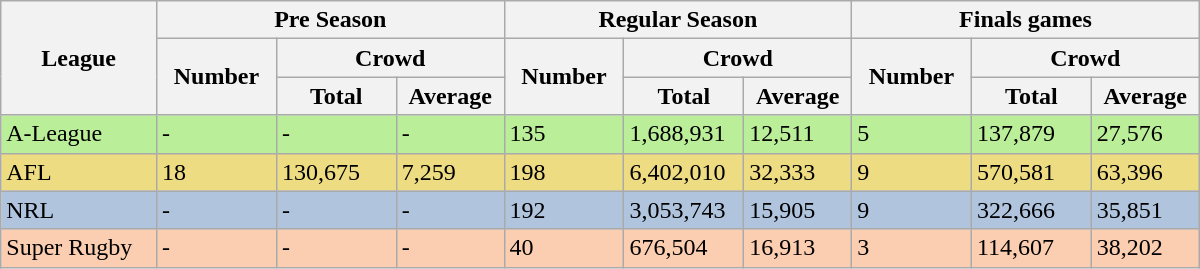<table class="wikitable"  style="margin:1em auto 1em auto; width:800px;">
<tr>
<th rowspan="3" style="width:13%;">League</th>
<th colspan="3" style="width:29%;">Pre Season</th>
<th colspan="3" style="width:29%;">Regular Season</th>
<th colspan="3" style="width:29%;">Finals games</th>
</tr>
<tr>
<th rowspan="2" style="width:10%;">Number</th>
<th colspan="2" style="width:19%;">Crowd</th>
<th rowspan="2" style="width:10%;">Number</th>
<th colspan="2" style="width:19%;">Crowd</th>
<th rowspan="2" style="width:10%;">Number</th>
<th colspan="2" style="width:19%;">Crowd</th>
</tr>
<tr>
<th style="width:10%;">Total</th>
<th style="width:9%;">Average</th>
<th style="width:10%;">Total</th>
<th width=9%>Average</th>
<th style="width:10%;">Total</th>
<th style="width:9%;">Average</th>
</tr>
<tr style="background:#be9;">
<td>A-League</td>
<td>-</td>
<td>-</td>
<td>-</td>
<td>135</td>
<td>1,688,931</td>
<td>12,511</td>
<td>5</td>
<td>137,879</td>
<td>27,576</td>
</tr>
<tr style="background:#eedc82;">
<td>AFL</td>
<td>18</td>
<td>130,675</td>
<td>7,259</td>
<td>198</td>
<td>6,402,010</td>
<td>32,333</td>
<td>9</td>
<td>570,581</td>
<td>63,396</td>
</tr>
<tr style="background:#b0c4de;">
<td>NRL</td>
<td>-</td>
<td>-</td>
<td>-</td>
<td>192</td>
<td>3,053,743</td>
<td>15,905</td>
<td>9</td>
<td>322,666</td>
<td>35,851</td>
</tr>
<tr style="background:#fbceb1;">
<td>Super Rugby</td>
<td>-</td>
<td>-</td>
<td>-</td>
<td>40</td>
<td>676,504</td>
<td>16,913</td>
<td>3</td>
<td>114,607</td>
<td>38,202</td>
</tr>
</table>
